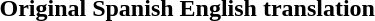<table>
<tr>
<th>Original Spanish</th>
<th>English translation</th>
</tr>
<tr>
<td valign="top"><br></td>
<td style="padding-left: 3em;" valign="top"><br></td>
</tr>
</table>
